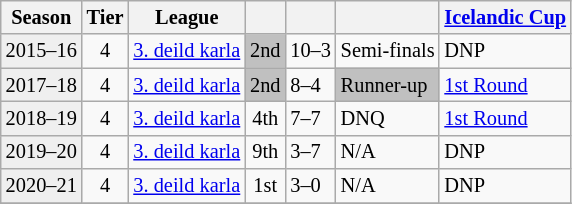<table class="wikitable" style="font-size:85%">
<tr>
<th>Season</th>
<th>Tier</th>
<th>League</th>
<th></th>
<th></th>
<th></th>
<th><a href='#'>Icelandic Cup</a></th>
</tr>
<tr>
<td style="background:#efefef;">2015–16</td>
<td align="center">4</td>
<td><a href='#'>3. deild karla</a></td>
<td align="center" style="background:silver ">2nd</td>
<td>10–3</td>
<td align="center">Semi-finals</td>
<td>DNP</td>
</tr>
<tr>
<td style="background:#efefef;">2017–18</td>
<td align="center">4</td>
<td><a href='#'>3. deild karla</a></td>
<td align="center" style="background:silver ">2nd</td>
<td>8–4</td>
<td bgcolor=silver>Runner-up</td>
<td><a href='#'>1st Round</a></td>
</tr>
<tr>
<td style="background:#efefef;">2018–19</td>
<td align="center">4</td>
<td><a href='#'>3. deild karla</a></td>
<td align="center">4th</td>
<td>7–7</td>
<td>DNQ</td>
<td><a href='#'>1st Round</a></td>
</tr>
<tr>
<td style="background:#efefef;">2019–20</td>
<td align="center">4</td>
<td><a href='#'>3. deild karla</a></td>
<td align="center">9th</td>
<td>3–7</td>
<td>N/A</td>
<td>DNP</td>
</tr>
<tr>
<td style="background:#efefef;">2020–21</td>
<td align="center">4</td>
<td><a href='#'>3. deild karla</a></td>
<td align="center">1st</td>
<td>3–0</td>
<td>N/A</td>
<td>DNP</td>
</tr>
<tr>
</tr>
</table>
